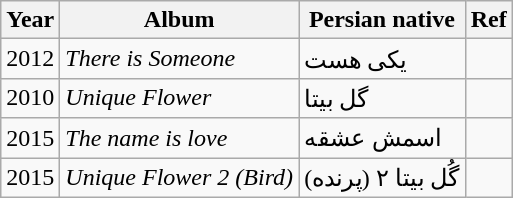<table class="wikitable">
<tr>
<th rowspan="1">Year</th>
<th rowspan="1">Album</th>
<th rowspan="1">Persian native</th>
<th rowspan="1">Ref</th>
</tr>
<tr>
<td>2012</td>
<td><em>There is Someone</em></td>
<td>یکی هست</td>
<td></td>
</tr>
<tr>
<td>2010</td>
<td><em>Unique Flower</em></td>
<td>گل بیتا</td>
<td></td>
</tr>
<tr>
<td>2015</td>
<td><em>The name is love</em></td>
<td>اسمش عشقه</td>
<td></td>
</tr>
<tr>
<td>2015</td>
<td><em>Unique Flower 2 (Bird)</em></td>
<td>(گُل بیتا ۲ (پرنده</td>
<td></td>
</tr>
</table>
